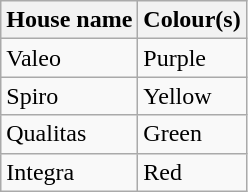<table class="wikitable" border="1">
<tr>
<th>House name</th>
<th>Colour(s)</th>
</tr>
<tr>
<td>Valeo</td>
<td> Purple</td>
</tr>
<tr>
<td>Spiro</td>
<td> Yellow</td>
</tr>
<tr>
<td>Qualitas</td>
<td> Green</td>
</tr>
<tr>
<td>Integra</td>
<td> Red</td>
</tr>
</table>
